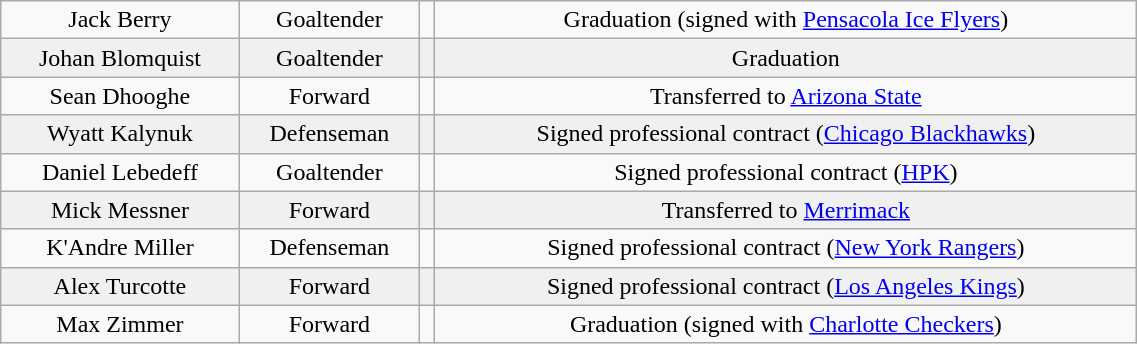<table class="wikitable" width="60%">
<tr align="center" bgcolor="">
<td>Jack Berry</td>
<td>Goaltender</td>
<td></td>
<td>Graduation (signed with <a href='#'>Pensacola Ice Flyers</a>)</td>
</tr>
<tr align="center" bgcolor="f0f0f0">
<td>Johan Blomquist</td>
<td>Goaltender</td>
<td></td>
<td>Graduation</td>
</tr>
<tr align="center" bgcolor="">
<td>Sean Dhooghe</td>
<td>Forward</td>
<td></td>
<td>Transferred to <a href='#'>Arizona State</a></td>
</tr>
<tr align="center" bgcolor="f0f0f0">
<td>Wyatt Kalynuk</td>
<td>Defenseman</td>
<td></td>
<td>Signed professional contract (<a href='#'>Chicago Blackhawks</a>)</td>
</tr>
<tr align="center" bgcolor="">
<td>Daniel Lebedeff</td>
<td>Goaltender</td>
<td></td>
<td>Signed professional contract (<a href='#'>HPK</a>)</td>
</tr>
<tr align="center" bgcolor="f0f0f0">
<td>Mick Messner</td>
<td>Forward</td>
<td></td>
<td>Transferred to <a href='#'>Merrimack</a></td>
</tr>
<tr align="center" bgcolor="">
<td>K'Andre Miller</td>
<td>Defenseman</td>
<td></td>
<td>Signed professional contract (<a href='#'>New York Rangers</a>)</td>
</tr>
<tr align="center" bgcolor="f0f0f0">
<td>Alex Turcotte</td>
<td>Forward</td>
<td></td>
<td>Signed professional contract (<a href='#'>Los Angeles Kings</a>)</td>
</tr>
<tr align="center" bgcolor="">
<td>Max Zimmer</td>
<td>Forward</td>
<td></td>
<td>Graduation (signed with <a href='#'>Charlotte Checkers</a>)</td>
</tr>
</table>
